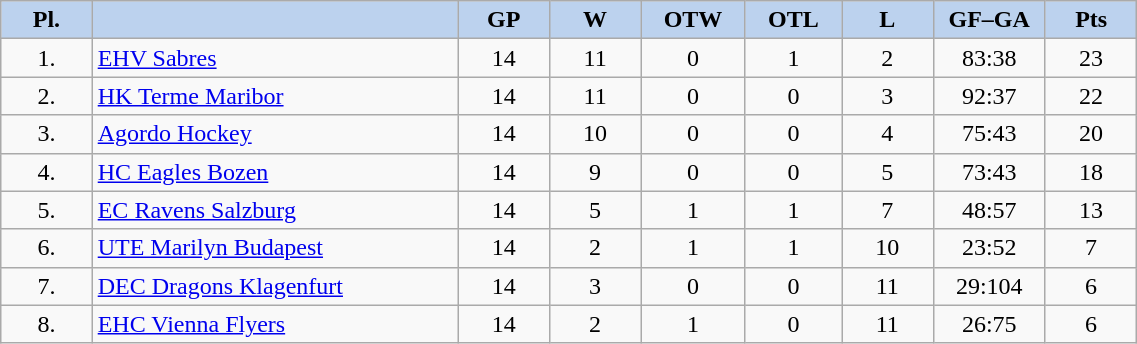<table class="wikitable" width="60%">
<tr style="font-weight:bold; background-color:#BCD2EE;" align="center">
<td width="5%">Pl.</td>
<td width="20%"></td>
<td width="5%">GP</td>
<td width="5%">W</td>
<td width="5%">OTW</td>
<td width="5%">OTL</td>
<td width="5%">L</td>
<td width="5%">GF–GA</td>
<td width="5%">Pts</td>
</tr>
<tr align="center">
<td>1.</td>
<td align="left"> <a href='#'>EHV Sabres</a></td>
<td>14</td>
<td>11</td>
<td>0</td>
<td>1</td>
<td>2</td>
<td>83:38</td>
<td>23</td>
</tr>
<tr align="center">
<td>2.</td>
<td align="left"> <a href='#'>HK Terme Maribor</a></td>
<td>14</td>
<td>11</td>
<td>0</td>
<td>0</td>
<td>3</td>
<td>92:37</td>
<td>22</td>
</tr>
<tr align="center">
<td>3.</td>
<td align="left"> <a href='#'>Agordo Hockey</a></td>
<td>14</td>
<td>10</td>
<td>0</td>
<td>0</td>
<td>4</td>
<td>75:43</td>
<td>20</td>
</tr>
<tr align="center">
<td>4.</td>
<td align="left"> <a href='#'>HC Eagles Bozen</a></td>
<td>14</td>
<td>9</td>
<td>0</td>
<td>0</td>
<td>5</td>
<td>73:43</td>
<td>18</td>
</tr>
<tr align="center">
<td>5.</td>
<td align="left"> <a href='#'>EC Ravens Salzburg</a></td>
<td>14</td>
<td>5</td>
<td>1</td>
<td>1</td>
<td>7</td>
<td>48:57</td>
<td>13</td>
</tr>
<tr align="center">
<td>6.</td>
<td align="left"> <a href='#'>UTE Marilyn Budapest</a></td>
<td>14</td>
<td>2</td>
<td>1</td>
<td>1</td>
<td>10</td>
<td>23:52</td>
<td>7</td>
</tr>
<tr align="center">
<td>7.</td>
<td align="left"> <a href='#'>DEC Dragons Klagenfurt</a></td>
<td>14</td>
<td>3</td>
<td>0</td>
<td>0</td>
<td>11</td>
<td>29:104</td>
<td>6</td>
</tr>
<tr align="center">
<td>8.</td>
<td align="left"> <a href='#'>EHC Vienna Flyers</a></td>
<td>14</td>
<td>2</td>
<td>1</td>
<td>0</td>
<td>11</td>
<td>26:75</td>
<td>6</td>
</tr>
</table>
